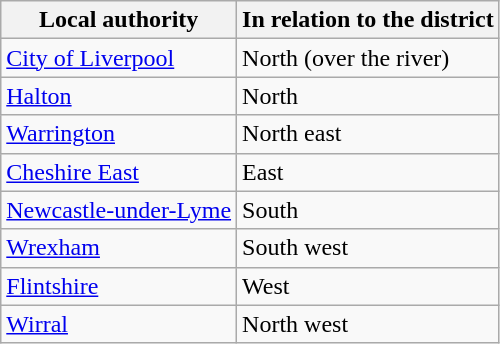<table class="wikitable sortable">
<tr>
<th>Local authority</th>
<th>In relation to the district</th>
</tr>
<tr>
<td><a href='#'>City of Liverpool</a></td>
<td>North (over the river)</td>
</tr>
<tr>
<td><a href='#'>Halton</a></td>
<td>North</td>
</tr>
<tr>
<td><a href='#'>Warrington</a></td>
<td>North east</td>
</tr>
<tr>
<td><a href='#'>Cheshire East</a></td>
<td>East</td>
</tr>
<tr>
<td><a href='#'>Newcastle-under-Lyme</a></td>
<td>South</td>
</tr>
<tr>
<td><a href='#'>Wrexham</a></td>
<td>South west</td>
</tr>
<tr>
<td><a href='#'>Flintshire</a></td>
<td>West</td>
</tr>
<tr>
<td><a href='#'>Wirral</a></td>
<td>North west</td>
</tr>
</table>
